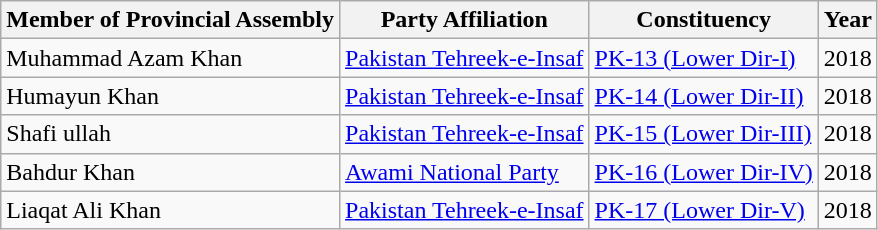<table class="wikitable sortable">
<tr>
<th>Member of Provincial Assembly</th>
<th>Party Affiliation</th>
<th>Constituency</th>
<th>Year</th>
</tr>
<tr>
<td>Muhammad Azam Khan</td>
<td><a href='#'>Pakistan Tehreek-e-Insaf</a></td>
<td><a href='#'>PK-13 (Lower Dir-I)</a></td>
<td>2018</td>
</tr>
<tr>
<td>Humayun Khan</td>
<td><a href='#'>Pakistan Tehreek-e-Insaf</a></td>
<td><a href='#'>PK-14 (Lower Dir-II)</a></td>
<td>2018</td>
</tr>
<tr>
<td>Shafi ullah</td>
<td><a href='#'>Pakistan Tehreek-e-Insaf</a></td>
<td><a href='#'>PK-15 (Lower Dir-III)</a></td>
<td>2018</td>
</tr>
<tr>
<td>Bahdur Khan</td>
<td><a href='#'>Awami National Party</a></td>
<td><a href='#'>PK-16 (Lower Dir-IV)</a></td>
<td>2018</td>
</tr>
<tr>
<td>Liaqat Ali Khan</td>
<td><a href='#'>Pakistan Tehreek-e-Insaf</a></td>
<td><a href='#'>PK-17 (Lower Dir-V)</a></td>
<td>2018</td>
</tr>
</table>
